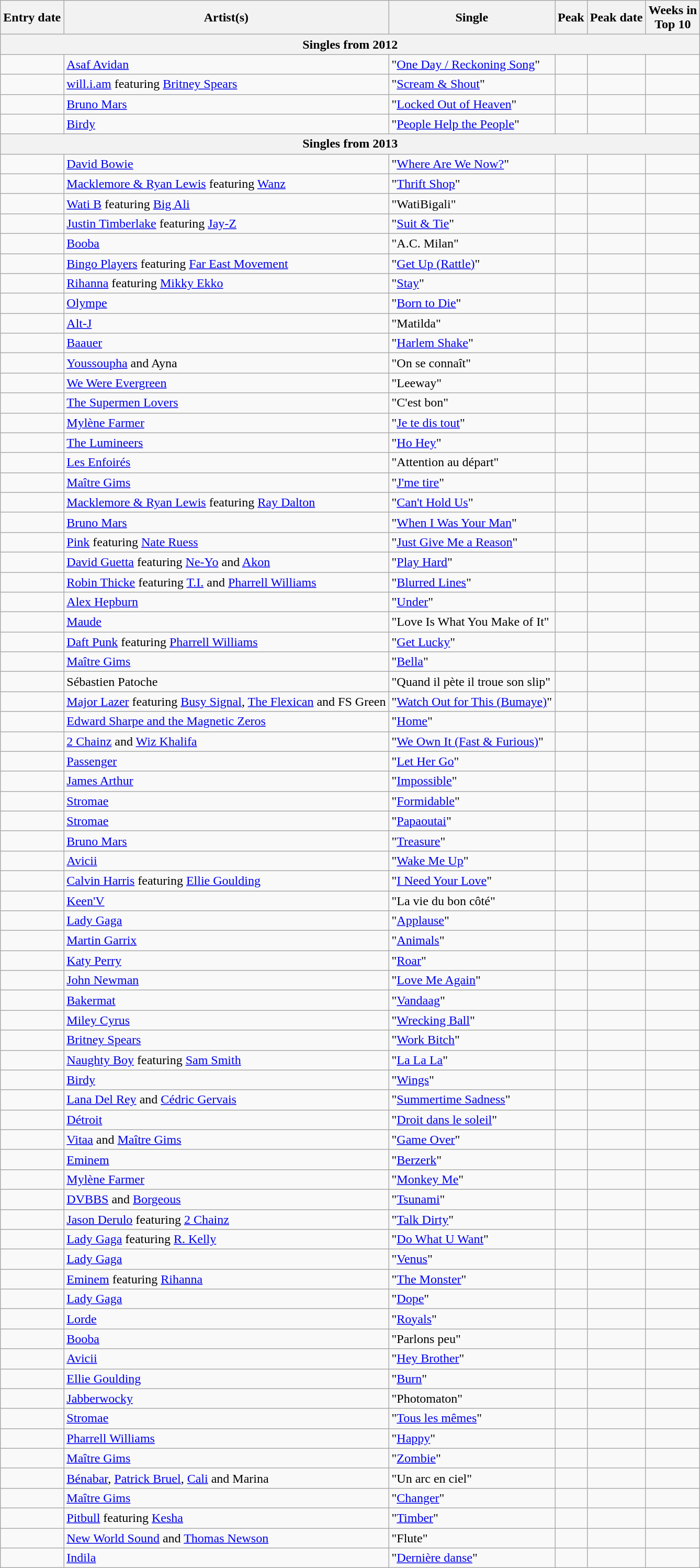<table class="wikitable sortable">
<tr>
<th>Entry date</th>
<th>Artist(s)</th>
<th>Single</th>
<th>Peak</th>
<th>Peak date</th>
<th>Weeks in<br>Top 10</th>
</tr>
<tr>
<th colspan=6>Singles from 2012</th>
</tr>
<tr>
<td></td>
<td><a href='#'>Asaf Avidan</a></td>
<td>"<a href='#'>One Day / Reckoning Song</a>"</td>
<td></td>
<td></td>
<td></td>
</tr>
<tr>
<td></td>
<td><a href='#'>will.i.am</a> featuring <a href='#'>Britney Spears</a></td>
<td>"<a href='#'>Scream & Shout</a>"</td>
<td></td>
<td></td>
<td></td>
</tr>
<tr>
<td></td>
<td><a href='#'>Bruno Mars</a></td>
<td>"<a href='#'>Locked Out of Heaven</a>" </td>
<td></td>
<td></td>
<td></td>
</tr>
<tr>
<td></td>
<td><a href='#'>Birdy</a></td>
<td>"<a href='#'>People Help the People</a>" </td>
<td></td>
<td></td>
<td></td>
</tr>
<tr>
<th colspan="6">Singles from 2013</th>
</tr>
<tr>
<td></td>
<td><a href='#'>David Bowie</a></td>
<td>"<a href='#'>Where Are We Now?</a>"</td>
<td></td>
<td></td>
<td></td>
</tr>
<tr>
<td></td>
<td><a href='#'>Macklemore & Ryan Lewis</a> featuring <a href='#'>Wanz</a></td>
<td>"<a href='#'>Thrift Shop</a>"</td>
<td></td>
<td></td>
<td></td>
</tr>
<tr>
<td></td>
<td><a href='#'>Wati B</a> featuring <a href='#'>Big Ali</a></td>
<td>"WatiBigali"</td>
<td></td>
<td></td>
<td></td>
</tr>
<tr>
<td></td>
<td><a href='#'>Justin Timberlake</a> featuring <a href='#'>Jay-Z</a></td>
<td>"<a href='#'>Suit & Tie</a>"</td>
<td></td>
<td></td>
<td></td>
</tr>
<tr>
<td></td>
<td><a href='#'>Booba</a></td>
<td>"A.C. Milan"</td>
<td></td>
<td></td>
<td></td>
</tr>
<tr>
<td></td>
<td><a href='#'>Bingo Players</a> featuring <a href='#'>Far East Movement</a></td>
<td>"<a href='#'>Get Up (Rattle)</a>" </td>
<td></td>
<td></td>
<td></td>
</tr>
<tr>
<td></td>
<td><a href='#'>Rihanna</a> featuring <a href='#'>Mikky Ekko</a></td>
<td>"<a href='#'>Stay</a>"</td>
<td></td>
<td></td>
<td></td>
</tr>
<tr>
<td></td>
<td><a href='#'>Olympe</a></td>
<td>"<a href='#'>Born to Die</a>"</td>
<td></td>
<td></td>
<td></td>
</tr>
<tr>
<td></td>
<td><a href='#'>Alt-J</a></td>
<td>"Matilda"</td>
<td></td>
<td></td>
<td></td>
</tr>
<tr>
<td></td>
<td><a href='#'>Baauer</a></td>
<td>"<a href='#'>Harlem Shake</a>"</td>
<td></td>
<td></td>
<td></td>
</tr>
<tr>
<td></td>
<td><a href='#'>Youssoupha</a> and Ayna</td>
<td>"On se connaît" </td>
<td></td>
<td></td>
<td></td>
</tr>
<tr>
<td></td>
<td><a href='#'>We Were Evergreen</a></td>
<td>"Leeway"</td>
<td></td>
<td></td>
<td></td>
</tr>
<tr>
<td></td>
<td><a href='#'>The Supermen Lovers</a></td>
<td>"C'est bon"</td>
<td></td>
<td></td>
<td></td>
</tr>
<tr>
<td></td>
<td><a href='#'>Mylène Farmer</a></td>
<td>"<a href='#'>Je te dis tout</a>"</td>
<td></td>
<td></td>
<td></td>
</tr>
<tr>
<td></td>
<td><a href='#'>The Lumineers</a></td>
<td>"<a href='#'>Ho Hey</a>" </td>
<td></td>
<td></td>
<td></td>
</tr>
<tr>
<td></td>
<td><a href='#'>Les Enfoirés</a></td>
<td>"Attention au départ"</td>
<td></td>
<td></td>
<td></td>
</tr>
<tr>
<td></td>
<td><a href='#'>Maître Gims</a></td>
<td>"<a href='#'>J'me tire</a>"</td>
<td></td>
<td></td>
<td></td>
</tr>
<tr>
<td></td>
<td><a href='#'>Macklemore & Ryan Lewis</a> featuring <a href='#'>Ray Dalton</a></td>
<td>"<a href='#'>Can't Hold Us</a>"</td>
<td></td>
<td></td>
<td></td>
</tr>
<tr>
<td></td>
<td><a href='#'>Bruno Mars</a></td>
<td>"<a href='#'>When I Was Your Man</a>" </td>
<td></td>
<td></td>
<td></td>
</tr>
<tr>
<td></td>
<td><a href='#'>Pink</a> featuring <a href='#'>Nate Ruess</a></td>
<td>"<a href='#'>Just Give Me a Reason</a>" </td>
<td></td>
<td></td>
<td></td>
</tr>
<tr>
<td></td>
<td><a href='#'>David Guetta</a> featuring <a href='#'>Ne-Yo</a> and <a href='#'>Akon</a></td>
<td>"<a href='#'>Play Hard</a>" </td>
<td></td>
<td></td>
<td></td>
</tr>
<tr>
<td></td>
<td><a href='#'>Robin Thicke</a> featuring <a href='#'>T.I.</a> and <a href='#'>Pharrell Williams</a></td>
<td>"<a href='#'>Blurred Lines</a>"</td>
<td></td>
<td></td>
<td></td>
</tr>
<tr>
<td></td>
<td><a href='#'>Alex Hepburn</a></td>
<td>"<a href='#'>Under</a>"</td>
<td></td>
<td></td>
<td></td>
</tr>
<tr>
<td></td>
<td><a href='#'>Maude</a></td>
<td>"Love Is What You Make of It"</td>
<td></td>
<td></td>
<td></td>
</tr>
<tr>
<td></td>
<td><a href='#'>Daft Punk</a> featuring <a href='#'>Pharrell Williams</a></td>
<td>"<a href='#'>Get Lucky</a>"</td>
<td></td>
<td></td>
<td></td>
</tr>
<tr>
<td></td>
<td><a href='#'>Maître Gims</a></td>
<td>"<a href='#'>Bella</a>"</td>
<td></td>
<td></td>
<td></td>
</tr>
<tr>
<td></td>
<td>Sébastien Patoche</td>
<td>"Quand il pète il troue son slip"</td>
<td></td>
<td></td>
<td></td>
</tr>
<tr>
<td></td>
<td><a href='#'>Major Lazer</a> featuring <a href='#'>Busy Signal</a>, <a href='#'>The Flexican</a> and FS Green</td>
<td>"<a href='#'>Watch Out for This (Bumaye)</a>"</td>
<td></td>
<td></td>
<td></td>
</tr>
<tr>
<td></td>
<td><a href='#'>Edward Sharpe and the Magnetic Zeros</a></td>
<td>"<a href='#'>Home</a>"</td>
<td></td>
<td></td>
<td></td>
</tr>
<tr>
<td></td>
<td><a href='#'>2 Chainz</a> and <a href='#'>Wiz Khalifa</a></td>
<td>"<a href='#'>We Own It (Fast & Furious)</a>"</td>
<td></td>
<td></td>
<td></td>
</tr>
<tr>
<td></td>
<td><a href='#'>Passenger</a></td>
<td>"<a href='#'>Let Her Go</a>"</td>
<td></td>
<td></td>
<td></td>
</tr>
<tr>
<td></td>
<td><a href='#'>James Arthur</a></td>
<td>"<a href='#'>Impossible</a>" </td>
<td></td>
<td></td>
<td></td>
</tr>
<tr>
<td></td>
<td><a href='#'>Stromae</a></td>
<td>"<a href='#'>Formidable</a>" </td>
<td></td>
<td></td>
<td></td>
</tr>
<tr>
<td></td>
<td><a href='#'>Stromae</a></td>
<td>"<a href='#'>Papaoutai</a>" </td>
<td></td>
<td></td>
<td></td>
</tr>
<tr>
<td></td>
<td><a href='#'>Bruno Mars</a></td>
<td>"<a href='#'>Treasure</a>" </td>
<td></td>
<td></td>
<td></td>
</tr>
<tr>
<td></td>
<td><a href='#'>Avicii</a></td>
<td>"<a href='#'>Wake Me Up</a>"</td>
<td></td>
<td></td>
<td></td>
</tr>
<tr>
<td></td>
<td><a href='#'>Calvin Harris</a> featuring <a href='#'>Ellie Goulding</a></td>
<td>"<a href='#'>I Need Your Love</a>"</td>
<td></td>
<td></td>
<td></td>
</tr>
<tr>
<td></td>
<td><a href='#'>Keen'V</a></td>
<td>"La vie du bon côté" </td>
<td></td>
<td></td>
<td></td>
</tr>
<tr>
<td></td>
<td><a href='#'>Lady Gaga</a></td>
<td>"<a href='#'>Applause</a>"</td>
<td></td>
<td></td>
<td></td>
</tr>
<tr>
<td></td>
<td><a href='#'>Martin Garrix</a></td>
<td>"<a href='#'>Animals</a>"</td>
<td></td>
<td></td>
<td></td>
</tr>
<tr>
<td></td>
<td><a href='#'>Katy Perry</a></td>
<td>"<a href='#'>Roar</a>" </td>
<td></td>
<td></td>
<td></td>
</tr>
<tr>
<td></td>
<td><a href='#'>John Newman</a></td>
<td>"<a href='#'>Love Me Again</a>" </td>
<td></td>
<td></td>
<td></td>
</tr>
<tr>
<td></td>
<td><a href='#'>Bakermat</a></td>
<td>"<a href='#'>Vandaag</a>"</td>
<td></td>
<td></td>
<td></td>
</tr>
<tr>
<td></td>
<td><a href='#'>Miley Cyrus</a></td>
<td>"<a href='#'>Wrecking Ball</a>" </td>
<td></td>
<td></td>
<td></td>
</tr>
<tr>
<td></td>
<td><a href='#'>Britney Spears</a></td>
<td>"<a href='#'>Work Bitch</a>"</td>
<td></td>
<td></td>
<td></td>
</tr>
<tr>
<td></td>
<td><a href='#'>Naughty Boy</a> featuring <a href='#'>Sam Smith</a></td>
<td>"<a href='#'>La La La</a>"</td>
<td></td>
<td></td>
<td></td>
</tr>
<tr>
<td></td>
<td><a href='#'>Birdy</a></td>
<td>"<a href='#'>Wings</a>"</td>
<td></td>
<td></td>
<td></td>
</tr>
<tr>
<td></td>
<td><a href='#'>Lana Del Rey</a> and <a href='#'>Cédric Gervais</a></td>
<td>"<a href='#'>Summertime Sadness</a>"</td>
<td></td>
<td></td>
<td></td>
</tr>
<tr>
<td></td>
<td><a href='#'>Détroit</a></td>
<td>"<a href='#'>Droit dans le soleil</a>"</td>
<td></td>
<td></td>
<td></td>
</tr>
<tr>
<td></td>
<td><a href='#'>Vitaa</a> and <a href='#'>Maître Gims</a></td>
<td>"<a href='#'>Game Over</a>"</td>
<td></td>
<td></td>
<td></td>
</tr>
<tr>
<td></td>
<td><a href='#'>Eminem</a></td>
<td>"<a href='#'>Berzerk</a>"</td>
<td></td>
<td></td>
<td></td>
</tr>
<tr>
<td></td>
<td><a href='#'>Mylène Farmer</a></td>
<td>"<a href='#'>Monkey Me</a>"</td>
<td></td>
<td></td>
<td></td>
</tr>
<tr>
<td></td>
<td><a href='#'>DVBBS</a> and <a href='#'>Borgeous</a></td>
<td>"<a href='#'>Tsunami</a>"</td>
<td></td>
<td></td>
<td></td>
</tr>
<tr>
<td></td>
<td><a href='#'>Jason Derulo</a> featuring <a href='#'>2 Chainz</a></td>
<td>"<a href='#'>Talk Dirty</a>"</td>
<td></td>
<td></td>
<td></td>
</tr>
<tr>
<td></td>
<td><a href='#'>Lady Gaga</a> featuring <a href='#'>R. Kelly</a></td>
<td>"<a href='#'>Do What U Want</a>" </td>
<td></td>
<td></td>
<td></td>
</tr>
<tr>
<td></td>
<td><a href='#'>Lady Gaga</a></td>
<td>"<a href='#'>Venus</a>"</td>
<td></td>
<td></td>
<td></td>
</tr>
<tr>
<td></td>
<td><a href='#'>Eminem</a> featuring <a href='#'>Rihanna</a></td>
<td>"<a href='#'>The Monster</a>" </td>
<td></td>
<td></td>
<td></td>
</tr>
<tr>
<td></td>
<td><a href='#'>Lady Gaga</a></td>
<td>"<a href='#'>Dope</a>"</td>
<td></td>
<td></td>
<td></td>
</tr>
<tr>
<td></td>
<td><a href='#'>Lorde</a></td>
<td>"<a href='#'>Royals</a>" </td>
<td></td>
<td></td>
<td></td>
</tr>
<tr>
<td></td>
<td><a href='#'>Booba</a></td>
<td>"Parlons peu"</td>
<td></td>
<td></td>
<td></td>
</tr>
<tr>
<td></td>
<td><a href='#'>Avicii</a></td>
<td>"<a href='#'>Hey Brother</a>"</td>
<td></td>
<td></td>
<td></td>
</tr>
<tr>
<td></td>
<td><a href='#'>Ellie Goulding</a></td>
<td>"<a href='#'>Burn</a>"</td>
<td></td>
<td></td>
<td></td>
</tr>
<tr>
<td></td>
<td><a href='#'>Jabberwocky</a></td>
<td>"Photomaton" </td>
<td></td>
<td></td>
<td></td>
</tr>
<tr>
<td></td>
<td><a href='#'>Stromae</a></td>
<td>"<a href='#'>Tous les mêmes</a>"</td>
<td></td>
<td></td>
<td></td>
</tr>
<tr>
<td></td>
<td><a href='#'>Pharrell Williams</a></td>
<td>"<a href='#'>Happy</a>"</td>
<td></td>
<td></td>
<td></td>
</tr>
<tr>
<td></td>
<td><a href='#'>Maître Gims</a></td>
<td>"<a href='#'>Zombie</a>"</td>
<td></td>
<td></td>
<td></td>
</tr>
<tr>
<td></td>
<td><a href='#'>Bénabar</a>, <a href='#'>Patrick Bruel</a>, <a href='#'>Cali</a> and Marina</td>
<td>"Un arc en ciel"</td>
<td></td>
<td></td>
<td></td>
</tr>
<tr>
<td></td>
<td><a href='#'>Maître Gims</a></td>
<td>"<a href='#'>Changer</a>"</td>
<td></td>
<td></td>
<td></td>
</tr>
<tr>
<td></td>
<td><a href='#'>Pitbull</a> featuring <a href='#'>Kesha</a></td>
<td>"<a href='#'>Timber</a>"</td>
<td></td>
<td></td>
<td></td>
</tr>
<tr>
<td></td>
<td><a href='#'>New World Sound</a> and <a href='#'>Thomas Newson</a></td>
<td>"Flute"</td>
<td></td>
<td></td>
<td></td>
</tr>
<tr>
<td></td>
<td><a href='#'>Indila</a></td>
<td>"<a href='#'>Dernière danse</a>"</td>
<td></td>
<td></td>
<td></td>
</tr>
</table>
